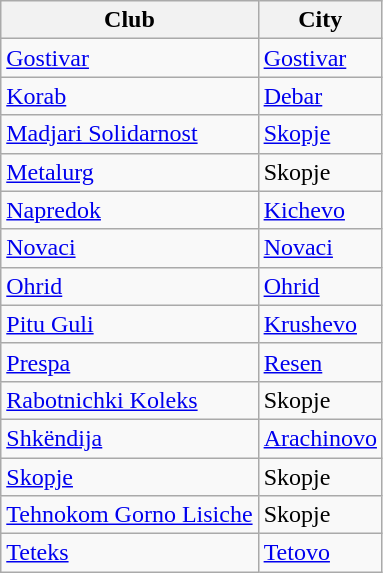<table class="wikitable">
<tr>
<th>Club</th>
<th>City</th>
</tr>
<tr>
<td><a href='#'>Gostivar</a></td>
<td><a href='#'>Gostivar</a></td>
</tr>
<tr>
<td><a href='#'>Korab</a></td>
<td><a href='#'>Debar</a></td>
</tr>
<tr>
<td><a href='#'>Madjari Solidarnost</a></td>
<td><a href='#'>Skopje</a></td>
</tr>
<tr>
<td><a href='#'>Metalurg</a></td>
<td>Skopje</td>
</tr>
<tr>
<td><a href='#'>Napredok</a></td>
<td><a href='#'>Kichevo</a></td>
</tr>
<tr>
<td><a href='#'>Novaci</a></td>
<td><a href='#'>Novaci</a></td>
</tr>
<tr>
<td><a href='#'>Ohrid</a></td>
<td><a href='#'>Ohrid</a></td>
</tr>
<tr>
<td><a href='#'>Pitu Guli</a></td>
<td><a href='#'>Krushevo</a></td>
</tr>
<tr>
<td><a href='#'>Prespa</a></td>
<td><a href='#'>Resen</a></td>
</tr>
<tr>
<td><a href='#'>Rabotnichki Koleks</a></td>
<td>Skopje</td>
</tr>
<tr>
<td><a href='#'>Shkëndija</a></td>
<td><a href='#'>Arachinovo</a></td>
</tr>
<tr>
<td><a href='#'>Skopje</a></td>
<td>Skopje</td>
</tr>
<tr>
<td><a href='#'>Tehnokom Gorno Lisiche</a></td>
<td>Skopje</td>
</tr>
<tr>
<td><a href='#'>Teteks</a></td>
<td><a href='#'>Tetovo</a></td>
</tr>
</table>
